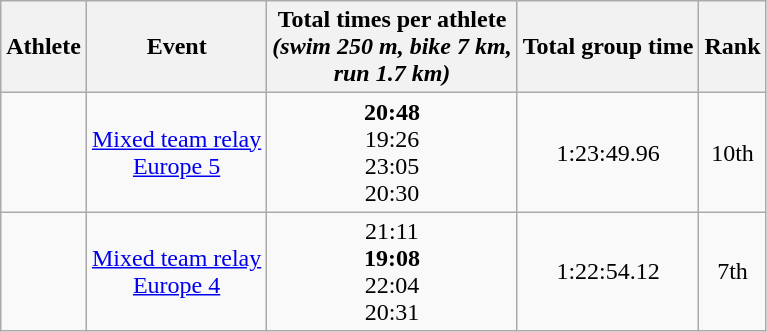<table class="wikitable" border="1">
<tr>
<th>Athlete</th>
<th>Event</th>
<th>Total times per athlete <br> <em>(swim 250 m, bike 7 km, <br> run 1.7 km)</th>
<th>Total group time</th>
<th>Rank</th>
</tr>
<tr>
<td><strong></strong><br><br><br></td>
<td align=center><a href='#'>Mixed team relay <br> Europe 5</a></td>
<td align=center><strong>20:48</strong><br>19:26<br>23:05<br>20:30</td>
<td align=center>1:23:49.96</td>
<td align=center>10th</td>
</tr>
<tr>
<td><br><strong></strong><br><br></td>
<td align=center><a href='#'>Mixed team relay <br> Europe 4</a></td>
<td align=center>21:11<br><strong>19:08</strong><br>22:04<br>20:31</td>
<td align=center>1:22:54.12</td>
<td align=center>7th</td>
</tr>
</table>
